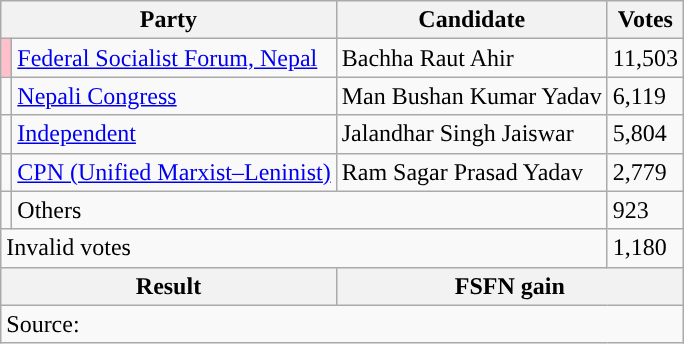<table class="wikitable">
<tr>
<th colspan="2">Party</th>
<th>Candidate</th>
<th>Votes</th>
</tr>
<tr>
<td style="background-color:pink"></td>
<td><a href='#'>Federal Socialist Forum, Nepal</a></td>
<td>Bachha Raut Ahir</td>
<td>11,503</td>
</tr>
<tr>
<td style="background-color:"></td>
<td><a href='#'>Nepali Congress</a></td>
<td>Man Bushan Kumar Yadav</td>
<td>6,119</td>
</tr>
<tr>
<td style="background-color:"></td>
<td><a href='#'>Independent</a></td>
<td>Jalandhar Singh Jaiswar</td>
<td>5,804</td>
</tr>
<tr>
<td style="background-color:"></td>
<td><a href='#'>CPN (Unified Marxist–Leninist)</a></td>
<td>Ram Sagar Prasad Yadav</td>
<td>2,779</td>
</tr>
<tr>
<td></td>
<td colspan="2">Others</td>
<td>923</td>
</tr>
<tr>
<td colspan="3">Invalid votes</td>
<td>1,180</td>
</tr>
<tr>
<th colspan="2">Result</th>
<th colspan="2">FSFN gain</th>
</tr>
<tr>
<td colspan="4">Source: </td>
</tr>
</table>
